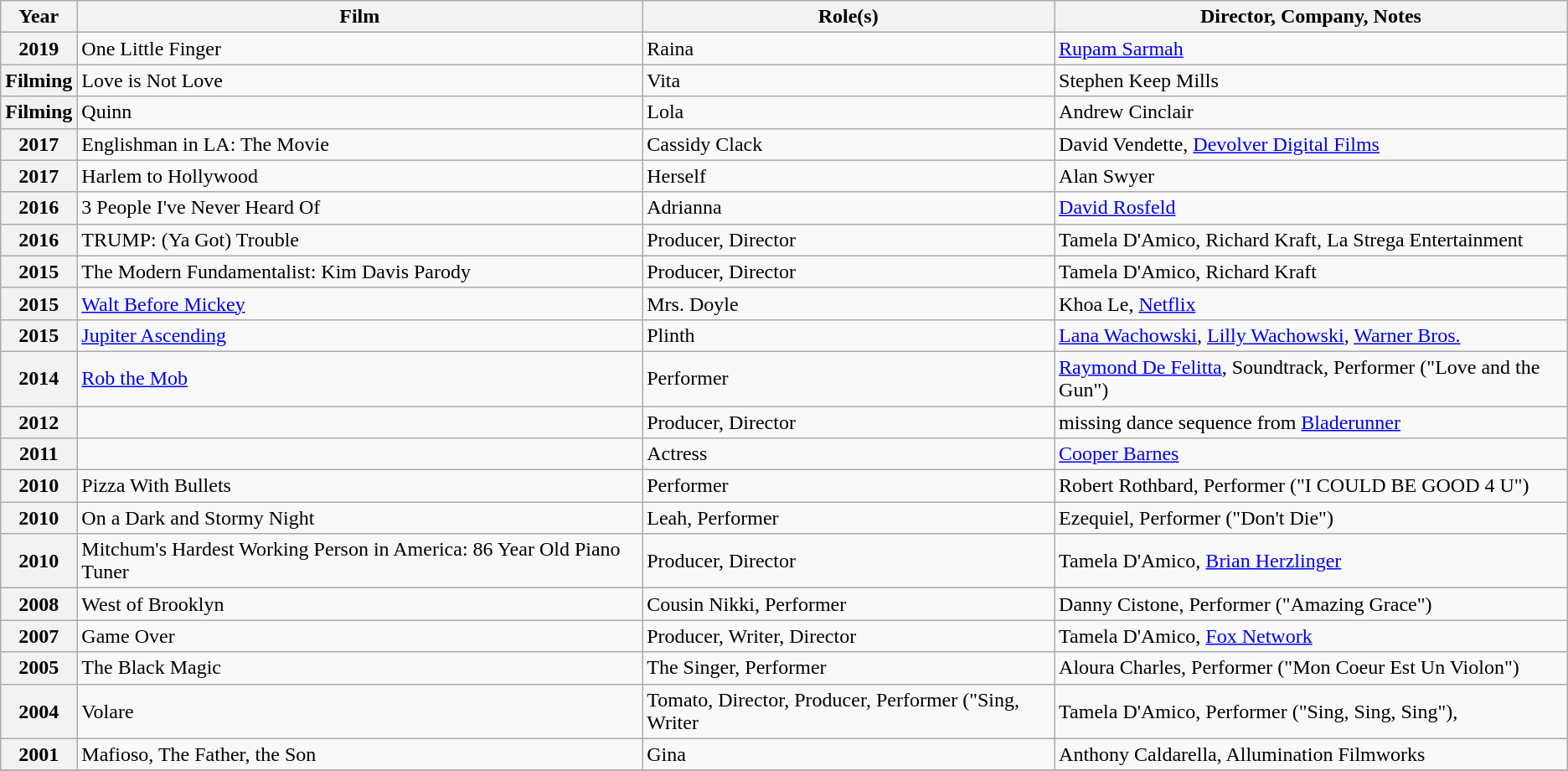<table class="wikitable plainrowheaders sortable">
<tr>
<th scope="row" ! scope="col">Year</th>
<th scope="col">Film</th>
<th scope="col">Role(s)</th>
<th scope="col" ! class="unsortable">Director, Company, Notes</th>
</tr>
<tr>
<th scope="row">2019</th>
<td>One Little Finger</td>
<td>Raina</td>
<td><a href='#'>Rupam Sarmah</a></td>
</tr>
<tr>
<th scope="row">Filming</th>
<td>Love is Not Love</td>
<td>Vita</td>
<td>Stephen Keep Mills</td>
</tr>
<tr>
<th scope="row">Filming</th>
<td>Quinn</td>
<td>Lola</td>
<td>Andrew Cinclair</td>
</tr>
<tr>
<th scope="row">2017</th>
<td>Englishman in LA: The Movie</td>
<td>Cassidy Clack</td>
<td>David Vendette, <a href='#'>Devolver Digital Films</a></td>
</tr>
<tr>
<th scope="row">2017</th>
<td>Harlem to Hollywood</td>
<td>Herself</td>
<td>Alan Swyer</td>
</tr>
<tr>
<th scope="row">2016</th>
<td>3 People I've Never Heard Of</td>
<td>Adrianna</td>
<td><a href='#'>David Rosfeld</a></td>
</tr>
<tr>
<th scope="row">2016</th>
<td>TRUMP: (Ya Got) Trouble</td>
<td>Producer, Director</td>
<td>Tamela D'Amico, Richard Kraft, La Strega Entertainment</td>
</tr>
<tr>
<th scope="row">2015</th>
<td>The Modern Fundamentalist: Kim Davis Parody</td>
<td>Producer, Director</td>
<td>Tamela D'Amico, Richard Kraft</td>
</tr>
<tr>
<th scope="row">2015</th>
<td><a href='#'>Walt Before Mickey</a></td>
<td>Mrs. Doyle</td>
<td>Khoa Le, <a href='#'>Netflix</a></td>
</tr>
<tr>
<th scope="row">2015</th>
<td><a href='#'>Jupiter Ascending</a></td>
<td>Plinth</td>
<td><a href='#'>Lana Wachowski</a>, <a href='#'>Lilly Wachowski</a>, <a href='#'>Warner Bros.</a></td>
</tr>
<tr>
<th scope="row">2014</th>
<td><a href='#'>Rob the Mob</a></td>
<td>Performer</td>
<td><a href='#'>Raymond De Felitta</a>, Soundtrack, Performer ("Love and the Gun")</td>
</tr>
<tr>
<th scope="row">2012</th>
<td></td>
<td>Producer, Director</td>
<td>missing dance sequence from <a href='#'>Bladerunner</a></td>
</tr>
<tr>
<th scope="row">2011</th>
<td></td>
<td>Actress</td>
<td><a href='#'>Cooper Barnes</a></td>
</tr>
<tr>
<th scope="row">2010</th>
<td>Pizza With Bullets</td>
<td>Performer</td>
<td>Robert Rothbard, Performer ("I COULD BE GOOD 4 U")</td>
</tr>
<tr>
<th scope="row">2010</th>
<td>On a Dark and Stormy Night</td>
<td>Leah, Performer</td>
<td>Ezequiel, Performer ("Don't Die")</td>
</tr>
<tr>
<th scope="row">2010</th>
<td>Mitchum's Hardest Working Person in America: 86 Year Old Piano Tuner</td>
<td>Producer, Director</td>
<td>Tamela D'Amico, <a href='#'>Brian Herzlinger</a></td>
</tr>
<tr>
<th scope="row">2008</th>
<td>West of Brooklyn</td>
<td>Cousin Nikki, Performer</td>
<td>Danny Cistone, Performer ("Amazing Grace")</td>
</tr>
<tr>
<th scope="row">2007</th>
<td>Game Over</td>
<td>Producer, Writer, Director</td>
<td>Tamela D'Amico, <a href='#'>Fox Network</a></td>
</tr>
<tr>
<th scope="row">2005</th>
<td>The Black Magic</td>
<td>The Singer, Performer</td>
<td>Aloura Charles, Performer ("Mon Coeur Est Un Violon")</td>
</tr>
<tr>
<th scope="row">2004</th>
<td>Volare</td>
<td>Tomato, Director, Producer, Performer ("Sing, Writer</td>
<td>Tamela D'Amico, Performer ("Sing, Sing, Sing"),</td>
</tr>
<tr>
<th scope="row">2001</th>
<td>Mafioso, The Father, the Son</td>
<td>Gina</td>
<td>Anthony Caldarella, Allumination Filmworks</td>
</tr>
<tr>
</tr>
</table>
